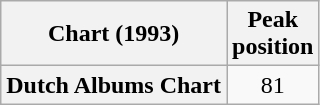<table class="wikitable plainrowheaders">
<tr>
<th>Chart (1993)</th>
<th>Peak<br>position</th>
</tr>
<tr>
<th scope="row">Dutch Albums Chart</th>
<td style="text-align:center;">81</td>
</tr>
</table>
